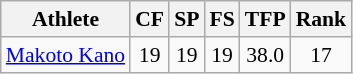<table class="wikitable" border="1" style="font-size:90%">
<tr>
<th>Athlete</th>
<th>CF</th>
<th>SP</th>
<th>FS</th>
<th>TFP</th>
<th>Rank</th>
</tr>
<tr align=center>
<td align=left><a href='#'>Makoto Kano</a></td>
<td>19</td>
<td>19</td>
<td>19</td>
<td>38.0</td>
<td>17</td>
</tr>
</table>
